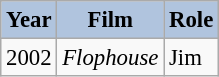<table class="wikitable" style="font-size:95%;">
<tr>
<th style="background:#B0C4DE;">Year</th>
<th style="background:#B0C4DE;">Film</th>
<th style="background:#B0C4DE;">Role</th>
</tr>
<tr>
<td>2002</td>
<td><em>Flophouse</em></td>
<td>Jim</td>
</tr>
</table>
